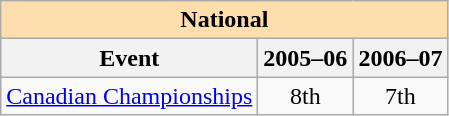<table class="wikitable" style="text-align:center">
<tr>
<th style="background-color: #ffdead; " colspan=3 align=center><strong>National</strong></th>
</tr>
<tr>
<th>Event</th>
<th>2005–06</th>
<th>2006–07</th>
</tr>
<tr>
<td align=left><a href='#'>Canadian Championships</a></td>
<td>8th</td>
<td>7th</td>
</tr>
</table>
